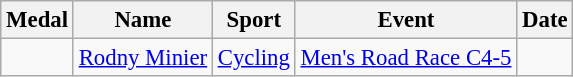<table class="wikitable sortable" style="font-size:95%">
<tr>
<th>Medal</th>
<th>Name</th>
<th>Sport</th>
<th>Event</th>
<th>Date</th>
</tr>
<tr>
<td></td>
<td><a href='#'>Rodny Minier</a></td>
<td><a href='#'>Cycling</a></td>
<td><a href='#'>Men's Road Race C4-5</a></td>
<td></td>
</tr>
</table>
